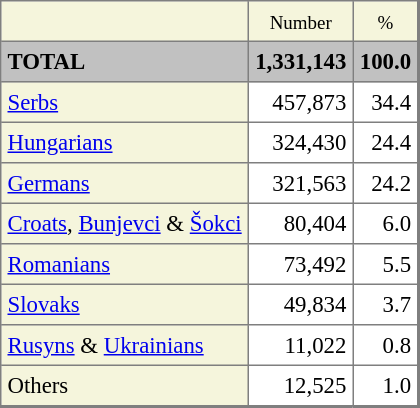<table border=1 cellpadding=4 cellspacing=0 class="toccolours" style="align: left; margin: 0.5em 0 0 0; border-style: solid; border: 1px solid #7f7f7f; border-right-width: 2px; border-bottom-width: 2px; border-collapse: collapse; font-size: 95%;">
<tr>
<td style="background:#F5F5DC;"></td>
<td style="background:#F5F5DC;" align="center"><small>Number</small></td>
<td style="background:#F5F5DC;" align="center"><small>%</small></td>
</tr>
<tr>
<td style="background:#c1c1c1;"><strong>TOTAL</strong></td>
<td colspan=1 style="background:#c1c1c1;" align="center"><strong>1,331,143</strong></td>
<td colspan=1 style="background:#c1c1c1;" align="center"><strong>100.0</strong></td>
</tr>
<tr>
<td style="background:#F5F5DC;"><a href='#'>Serbs</a></td>
<td align="right">457,873</td>
<td align="right">34.4</td>
</tr>
<tr>
<td style="background:#F5F5DC;"><a href='#'>Hungarians</a></td>
<td align="right">324,430</td>
<td align="right">24.4</td>
</tr>
<tr>
<td style="background:#F5F5DC;"><a href='#'>Germans</a></td>
<td align="right">321,563</td>
<td align="right">24.2</td>
</tr>
<tr>
<td style="background:#F5F5DC;"><a href='#'>Croats</a>, <a href='#'>Bunjevci</a> & <a href='#'>Šokci</a></td>
<td align="right">80,404</td>
<td align="right">6.0</td>
</tr>
<tr>
<td style="background:#F5F5DC;"><a href='#'>Romanians</a></td>
<td align="right">73,492</td>
<td align="right">5.5</td>
</tr>
<tr>
<td style="background:#F5F5DC;"><a href='#'>Slovaks</a></td>
<td align="right">49,834</td>
<td align="right">3.7</td>
</tr>
<tr>
<td style="background:#F5F5DC;"><a href='#'>Rusyns</a> & <a href='#'>Ukrainians</a></td>
<td align="right">11,022</td>
<td align="right">0.8</td>
</tr>
<tr>
<td style="background:#F5F5DC;">Others</td>
<td align="right">12,525</td>
<td align="right">1.0</td>
</tr>
<tr>
</tr>
</table>
